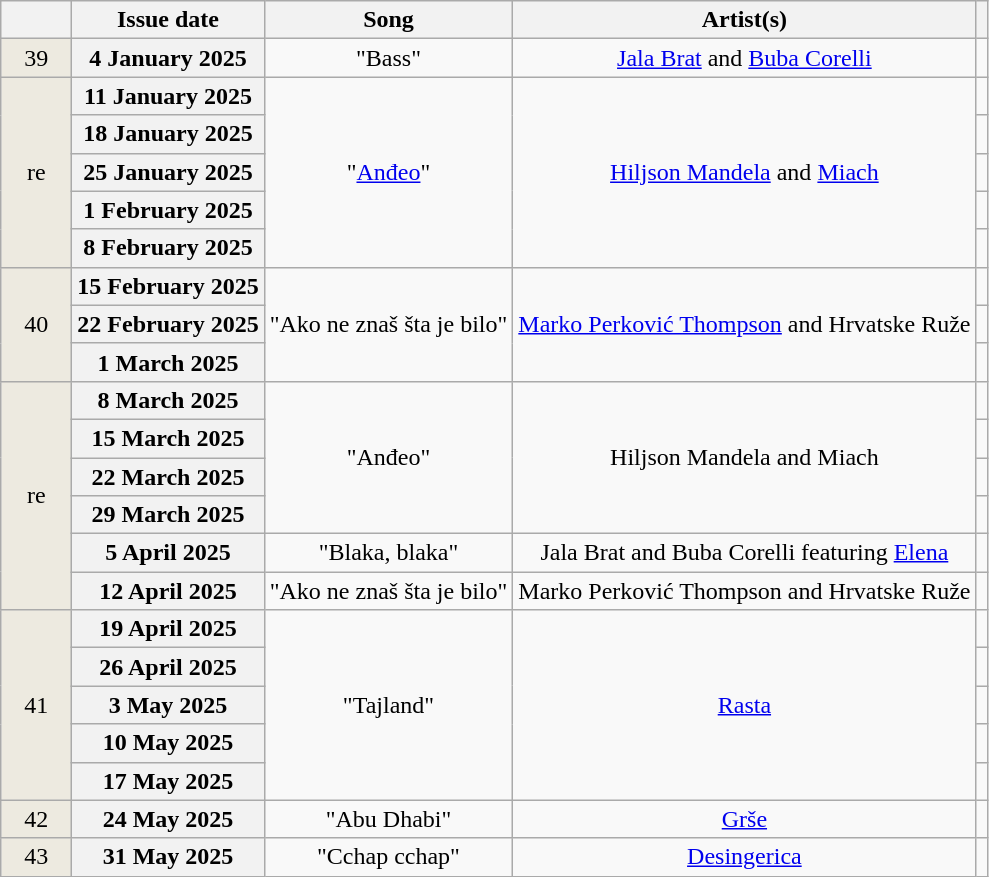<table class="wikitable plainrowheaders" style="text-align: center">
<tr>
<th width="40"></th>
<th scope="col">Issue date</th>
<th>Song</th>
<th>Artist(s)</th>
<th></th>
</tr>
<tr>
<td bgcolor=#EDEAE0 align="center">39</td>
<th scope="row">4 January 2025</th>
<td>"Bass"</td>
<td><a href='#'>Jala Brat</a> and <a href='#'>Buba Corelli</a></td>
<td></td>
</tr>
<tr>
<td bgcolor=#EDEAE0 align="center" rowspan=5>re</td>
<th scope="row">11 January 2025</th>
<td rowspan="5">"<a href='#'>Anđeo</a>"</td>
<td rowspan="5"><a href='#'>Hiljson Mandela</a> and <a href='#'>Miach</a></td>
<td></td>
</tr>
<tr>
<th scope="row">18 January 2025</th>
<td></td>
</tr>
<tr>
<th scope="row">25 January 2025</th>
<td></td>
</tr>
<tr>
<th scope="row">1 February 2025</th>
<td></td>
</tr>
<tr>
<th scope="row">8 February 2025</th>
<td></td>
</tr>
<tr>
<td bgcolor=#EDEAE0 align="center" rowspan=3>40</td>
<th scope="row">15 February 2025</th>
<td rowspan="3">"Ako ne znaš šta je bilo"</td>
<td rowspan="3"><a href='#'>Marko Perković Thompson</a> and Hrvatske Ruže</td>
<td></td>
</tr>
<tr>
<th scope="row">22 February 2025</th>
<td></td>
</tr>
<tr>
<th scope="row">1 March 2025</th>
<td></td>
</tr>
<tr>
<td bgcolor=#EDEAE0 align="center" rowspan=6>re</td>
<th scope="row">8 March 2025</th>
<td rowspan="4">"Anđeo"</td>
<td rowspan="4">Hiljson Mandela and Miach</td>
<td></td>
</tr>
<tr>
<th scope="row">15 March 2025</th>
<td></td>
</tr>
<tr>
<th scope="row">22 March 2025</th>
<td></td>
</tr>
<tr>
<th scope="row">29 March 2025</th>
<td></td>
</tr>
<tr>
<th scope="row">5 April 2025</th>
<td>"Blaka, blaka"</td>
<td>Jala Brat and Buba Corelli featuring <a href='#'>Elena</a></td>
<td></td>
</tr>
<tr>
<th scope="row">12 April 2025</th>
<td rowspan="1">"Ako ne znaš šta je bilo"</td>
<td rowspan="1">Marko Perković Thompson and Hrvatske Ruže</td>
<td></td>
</tr>
<tr>
<td bgcolor=#EDEAE0 align="center" rowspan=5>41</td>
<th scope="row">19 April 2025</th>
<td rowspan="5">"Tajland"</td>
<td rowspan="5"><a href='#'>Rasta</a></td>
<td></td>
</tr>
<tr>
<th scope="row">26 April 2025</th>
<td></td>
</tr>
<tr>
<th scope="row">3 May 2025</th>
<td></td>
</tr>
<tr>
<th scope="row">10 May 2025</th>
<td></td>
</tr>
<tr>
<th scope="row">17 May 2025</th>
<td></td>
</tr>
<tr>
<td bgcolor=#EDEAE0 align="center">42</td>
<th scope="row">24 May 2025</th>
<td>"Abu Dhabi"</td>
<td><a href='#'>Grše</a></td>
<td></td>
</tr>
<tr>
<td bgcolor=#EDEAE0 align="center" rowspan="1">43</td>
<th scope="row">31 May 2025</th>
<td rowspan="1">"Cchap cchap"</td>
<td rowspan="1"><a href='#'>Desingerica</a></td>
<td></td>
</tr>
</table>
